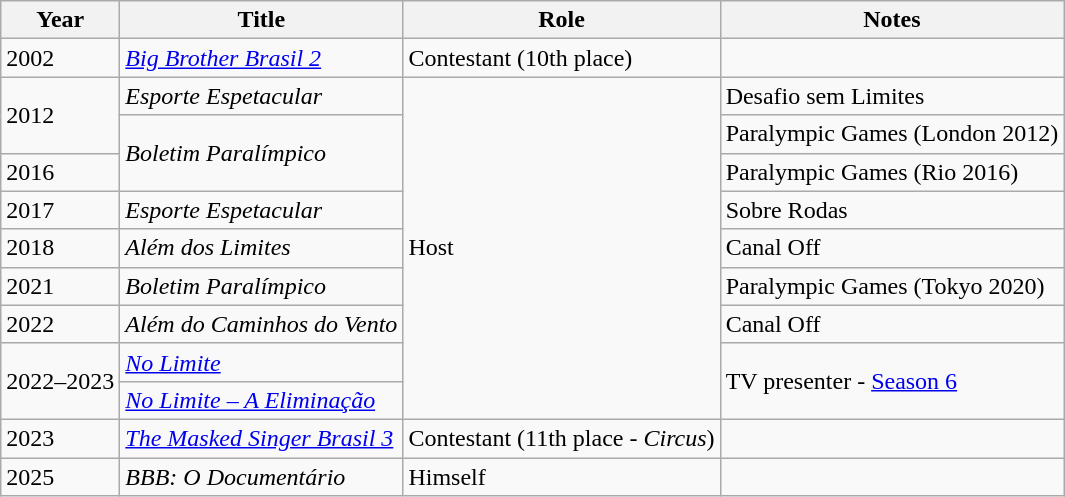<table class="wikitable">
<tr>
<th>Year</th>
<th>Title</th>
<th>Role</th>
<th>Notes</th>
</tr>
<tr>
<td>2002</td>
<td><em><a href='#'>Big Brother Brasil 2</a></em></td>
<td>Contestant (10th place)</td>
<td></td>
</tr>
<tr>
<td rowspan="2">2012</td>
<td><em>Esporte Espetacular</em></td>
<td rowspan="9">Host</td>
<td>Desafio sem Limites</td>
</tr>
<tr>
<td rowspan="2"><em>Boletim Paralímpico</em></td>
<td>Paralympic Games (London 2012)</td>
</tr>
<tr>
<td>2016</td>
<td>Paralympic Games (Rio 2016)</td>
</tr>
<tr>
<td>2017</td>
<td><em>Esporte Espetacular</em></td>
<td>Sobre Rodas</td>
</tr>
<tr>
<td>2018</td>
<td><em>Além dos Limites</em></td>
<td>Canal Off</td>
</tr>
<tr>
<td>2021</td>
<td><em>Boletim Paralímpico</em></td>
<td>Paralympic Games (Tokyo 2020)</td>
</tr>
<tr>
<td>2022</td>
<td><em>Além do Caminhos do Vento</em></td>
<td>Canal Off</td>
</tr>
<tr>
<td rowspan="2">2022–2023</td>
<td><em><a href='#'>No Limite</a></em></td>
<td rowspan="2">TV presenter - <a href='#'>Season 6</a></td>
</tr>
<tr>
<td><em><a href='#'>No Limite – A Eliminação</a></em></td>
</tr>
<tr>
<td>2023</td>
<td><em><a href='#'>The Masked Singer Brasil 3</a></em></td>
<td>Contestant (11th place - <em>Circus</em>)</td>
<td></td>
</tr>
<tr>
<td>2025</td>
<td><em>BBB: O Documentário</em></td>
<td>Himself</td>
<td></td>
</tr>
</table>
